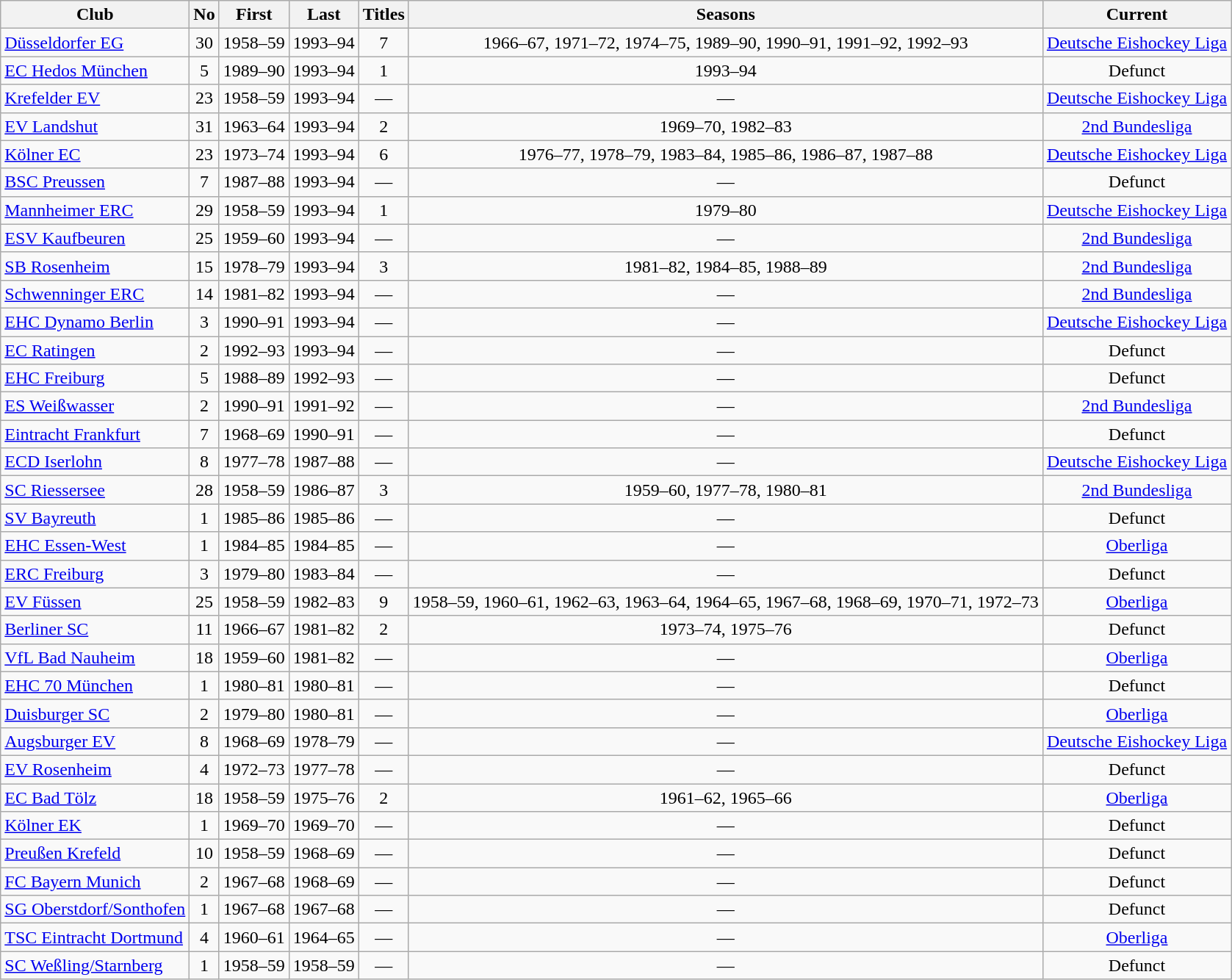<table class="wikitable sortable">
<tr>
<th>Club</th>
<th>No</th>
<th>First</th>
<th>Last</th>
<th>Titles</th>
<th>Seasons</th>
<th>Current</th>
</tr>
<tr align="center">
<td align="left"><a href='#'>Düsseldorfer EG</a></td>
<td>30</td>
<td>1958–59</td>
<td>1993–94</td>
<td>7</td>
<td>1966–67, 1971–72, 1974–75, 1989–90, 1990–91, 1991–92, 1992–93</td>
<td><a href='#'>Deutsche Eishockey Liga</a></td>
</tr>
<tr align="center">
<td align="left"><a href='#'>EC Hedos München</a></td>
<td>5</td>
<td>1989–90</td>
<td>1993–94</td>
<td>1</td>
<td>1993–94</td>
<td>Defunct</td>
</tr>
<tr align="center">
<td align="left"><a href='#'>Krefelder EV</a></td>
<td>23</td>
<td>1958–59</td>
<td>1993–94</td>
<td>—</td>
<td>—</td>
<td><a href='#'>Deutsche Eishockey Liga</a></td>
</tr>
<tr align="center">
<td align="left"><a href='#'>EV Landshut</a></td>
<td>31</td>
<td>1963–64</td>
<td>1993–94</td>
<td>2</td>
<td>1969–70, 1982–83</td>
<td><a href='#'>2nd Bundesliga</a></td>
</tr>
<tr align="center">
<td align="left"><a href='#'>Kölner EC</a></td>
<td>23</td>
<td>1973–74</td>
<td>1993–94</td>
<td>6</td>
<td>1976–77, 1978–79, 1983–84, 1985–86, 1986–87, 1987–88</td>
<td><a href='#'>Deutsche Eishockey Liga</a></td>
</tr>
<tr align="center">
<td align="left"><a href='#'>BSC Preussen</a></td>
<td>7</td>
<td>1987–88</td>
<td>1993–94</td>
<td>—</td>
<td>—</td>
<td>Defunct</td>
</tr>
<tr align="center">
<td align="left"><a href='#'>Mannheimer ERC</a></td>
<td>29</td>
<td>1958–59</td>
<td>1993–94</td>
<td>1</td>
<td>1979–80</td>
<td><a href='#'>Deutsche Eishockey Liga</a></td>
</tr>
<tr align="center">
<td align="left"><a href='#'>ESV Kaufbeuren</a></td>
<td>25</td>
<td>1959–60</td>
<td>1993–94</td>
<td>—</td>
<td>—</td>
<td><a href='#'>2nd Bundesliga</a></td>
</tr>
<tr align="center">
<td align="left"><a href='#'>SB Rosenheim</a></td>
<td>15</td>
<td>1978–79</td>
<td>1993–94</td>
<td>3</td>
<td>1981–82, 1984–85, 1988–89</td>
<td><a href='#'>2nd Bundesliga</a></td>
</tr>
<tr align="center">
<td align="left"><a href='#'>Schwenninger ERC</a></td>
<td>14</td>
<td>1981–82</td>
<td>1993–94</td>
<td>—</td>
<td>—</td>
<td><a href='#'>2nd Bundesliga</a></td>
</tr>
<tr align="center">
<td align="left"><a href='#'>EHC Dynamo Berlin</a></td>
<td>3</td>
<td>1990–91</td>
<td>1993–94</td>
<td>—</td>
<td>—</td>
<td><a href='#'>Deutsche Eishockey Liga</a></td>
</tr>
<tr align="center">
<td align="left"><a href='#'>EC Ratingen</a></td>
<td>2</td>
<td>1992–93</td>
<td>1993–94</td>
<td>—</td>
<td>—</td>
<td>Defunct</td>
</tr>
<tr align="center">
<td align="left"><a href='#'>EHC Freiburg</a></td>
<td>5</td>
<td>1988–89</td>
<td>1992–93</td>
<td>—</td>
<td>—</td>
<td>Defunct</td>
</tr>
<tr align="center">
<td align="left"><a href='#'>ES Weißwasser</a></td>
<td>2</td>
<td>1990–91</td>
<td>1991–92</td>
<td>—</td>
<td>—</td>
<td><a href='#'>2nd Bundesliga</a></td>
</tr>
<tr align="center">
<td align="left"><a href='#'>Eintracht Frankfurt</a></td>
<td>7</td>
<td>1968–69</td>
<td>1990–91</td>
<td>—</td>
<td>—</td>
<td>Defunct</td>
</tr>
<tr align="center">
<td align="left"><a href='#'>ECD Iserlohn</a></td>
<td>8</td>
<td>1977–78</td>
<td>1987–88</td>
<td>—</td>
<td>—</td>
<td><a href='#'>Deutsche Eishockey Liga</a></td>
</tr>
<tr align="center">
<td align="left"><a href='#'>SC Riessersee</a></td>
<td>28</td>
<td>1958–59</td>
<td>1986–87</td>
<td>3</td>
<td>1959–60, 1977–78, 1980–81</td>
<td><a href='#'>2nd Bundesliga</a></td>
</tr>
<tr align="center">
<td align="left"><a href='#'>SV Bayreuth</a></td>
<td>1</td>
<td>1985–86</td>
<td>1985–86</td>
<td>—</td>
<td>—</td>
<td>Defunct</td>
</tr>
<tr align="center">
<td align="left"><a href='#'>EHC Essen-West</a></td>
<td>1</td>
<td>1984–85</td>
<td>1984–85</td>
<td>—</td>
<td>—</td>
<td><a href='#'>Oberliga</a></td>
</tr>
<tr align="center">
<td align="left"><a href='#'>ERC Freiburg</a></td>
<td>3</td>
<td>1979–80</td>
<td>1983–84</td>
<td>—</td>
<td>—</td>
<td>Defunct</td>
</tr>
<tr align="center">
<td align="left"><a href='#'>EV Füssen</a></td>
<td>25</td>
<td>1958–59</td>
<td>1982–83</td>
<td>9</td>
<td>1958–59, 1960–61, 1962–63, 1963–64, 1964–65, 1967–68, 1968–69, 1970–71, 1972–73</td>
<td><a href='#'>Oberliga</a></td>
</tr>
<tr align="center">
<td align="left"><a href='#'>Berliner SC</a></td>
<td>11</td>
<td>1966–67</td>
<td>1981–82</td>
<td>2</td>
<td>1973–74, 1975–76</td>
<td>Defunct</td>
</tr>
<tr align="center">
<td align="left"><a href='#'>VfL Bad Nauheim</a></td>
<td>18</td>
<td>1959–60</td>
<td>1981–82</td>
<td>—</td>
<td>—</td>
<td><a href='#'>Oberliga</a></td>
</tr>
<tr align="center">
<td align="left"><a href='#'>EHC 70 München</a></td>
<td>1</td>
<td>1980–81</td>
<td>1980–81</td>
<td>—</td>
<td>—</td>
<td>Defunct</td>
</tr>
<tr align="center">
<td align="left"><a href='#'>Duisburger SC</a></td>
<td>2</td>
<td>1979–80</td>
<td>1980–81</td>
<td>—</td>
<td>—</td>
<td><a href='#'>Oberliga</a></td>
</tr>
<tr align="center">
<td align="left"><a href='#'>Augsburger EV</a></td>
<td>8</td>
<td>1968–69</td>
<td>1978–79</td>
<td>—</td>
<td>—</td>
<td><a href='#'>Deutsche Eishockey Liga</a></td>
</tr>
<tr align="center">
<td align="left"><a href='#'>EV Rosenheim</a></td>
<td>4</td>
<td>1972–73</td>
<td>1977–78</td>
<td>—</td>
<td>—</td>
<td>Defunct</td>
</tr>
<tr align="center">
<td align="left"><a href='#'>EC Bad Tölz</a></td>
<td>18</td>
<td>1958–59</td>
<td>1975–76</td>
<td>2</td>
<td>1961–62, 1965–66</td>
<td><a href='#'>Oberliga</a></td>
</tr>
<tr align="center">
<td align="left"><a href='#'>Kölner EK</a></td>
<td>1</td>
<td>1969–70</td>
<td>1969–70</td>
<td>—</td>
<td>—</td>
<td>Defunct</td>
</tr>
<tr align="center">
<td align="left"><a href='#'>Preußen Krefeld</a></td>
<td>10</td>
<td>1958–59</td>
<td>1968–69</td>
<td>—</td>
<td>—</td>
<td>Defunct</td>
</tr>
<tr align="center">
<td align="left"><a href='#'>FC Bayern Munich</a></td>
<td>2</td>
<td>1967–68</td>
<td>1968–69</td>
<td>—</td>
<td>—</td>
<td>Defunct</td>
</tr>
<tr align="center">
<td align="left"><a href='#'>SG Oberstdorf/Sonthofen</a></td>
<td>1</td>
<td>1967–68</td>
<td>1967–68</td>
<td>—</td>
<td>—</td>
<td>Defunct</td>
</tr>
<tr align="center">
<td align="left"><a href='#'>TSC Eintracht Dortmund</a></td>
<td>4</td>
<td>1960–61</td>
<td>1964–65</td>
<td>—</td>
<td>—</td>
<td><a href='#'>Oberliga</a></td>
</tr>
<tr align="center">
<td align="left"><a href='#'>SC Weßling/Starnberg</a></td>
<td>1</td>
<td>1958–59</td>
<td>1958–59</td>
<td>—</td>
<td>—</td>
<td>Defunct</td>
</tr>
</table>
